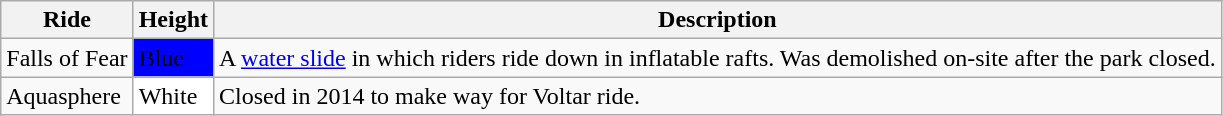<table class="wikitable">
<tr>
<th>Ride</th>
<th>Height</th>
<th>Description</th>
</tr>
<tr>
<td>Falls of Fear</td>
<td bgcolor=#0000FF>Blue</td>
<td>A <a href='#'>water slide</a> in which riders ride down in inflatable rafts. Was demolished on-site after the park closed.</td>
</tr>
<tr>
<td>Aquasphere</td>
<td bgcolor=#FFFFFF>White</td>
<td>Closed in 2014 to make way for Voltar ride.</td>
</tr>
</table>
